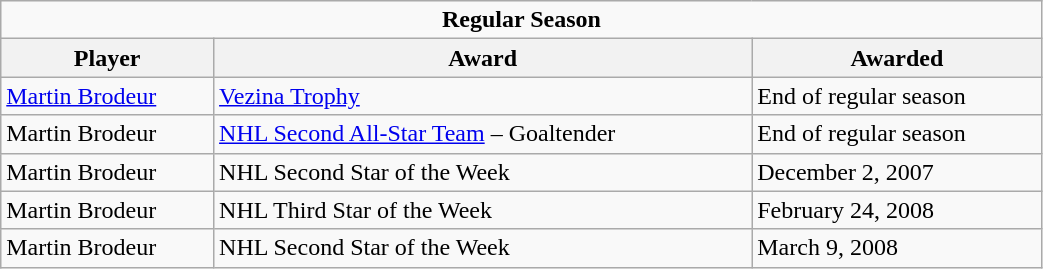<table class="wikitable" style="width:55%;">
<tr>
<td colspan="10" style="text-align:center;"><strong>Regular Season</strong></td>
</tr>
<tr>
<th>Player</th>
<th>Award</th>
<th>Awarded</th>
</tr>
<tr>
<td><a href='#'>Martin Brodeur</a></td>
<td><a href='#'>Vezina Trophy</a></td>
<td>End of regular season</td>
</tr>
<tr>
<td>Martin Brodeur</td>
<td><a href='#'>NHL Second All-Star Team</a> – Goaltender</td>
<td>End of regular season</td>
</tr>
<tr>
<td>Martin Brodeur</td>
<td>NHL Second Star of the Week</td>
<td>December 2, 2007</td>
</tr>
<tr>
<td>Martin Brodeur</td>
<td>NHL Third Star of the Week</td>
<td>February 24, 2008</td>
</tr>
<tr>
<td>Martin Brodeur</td>
<td>NHL Second Star of the Week</td>
<td>March 9, 2008</td>
</tr>
</table>
